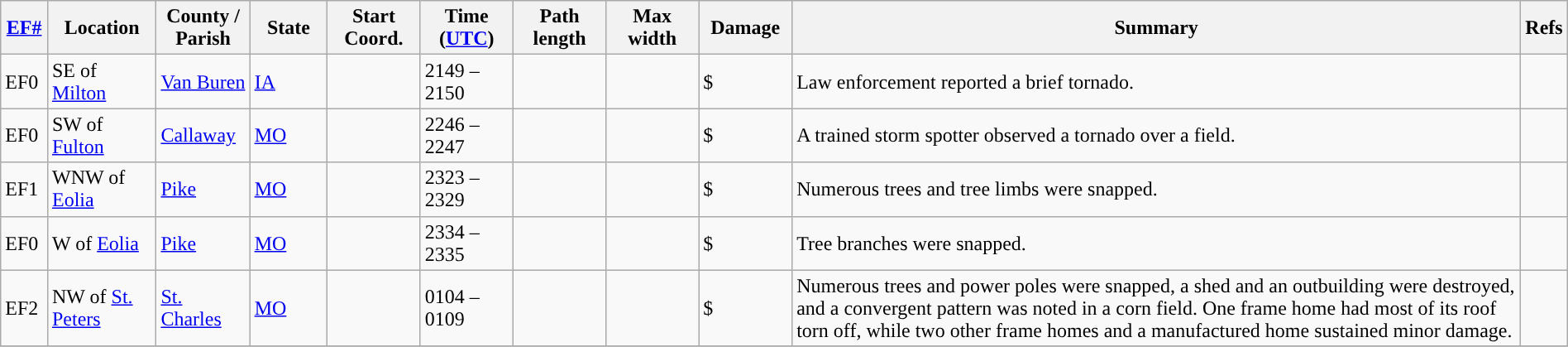<table class="wikitable sortable" style="width:100%;">
<tr>
<th scope="col" width="3%" align="center"><a href='#'>EF#</a></th>
<th scope="col" width="7%" align="center" class="unsortable">Location</th>
<th scope="col" width="6%" align="center" class="unsortable">County / Parish</th>
<th scope="col" width="5%" align="center">State</th>
<th scope="col" width="6%" align="center">Start Coord.</th>
<th scope="col" width="6%" align="center">Time (<a href='#'>UTC</a>)</th>
<th scope="col" width="6%" align="center">Path length</th>
<th scope="col" width="6%" align="center">Max width</th>
<th scope="col" width="6%" align="center">Damage</th>
<th scope="col" width="48%" class="unsortable" align="center">Summary</th>
<th scope="col" width="48%" class="unsortable" align="center">Refs</th>
</tr>
<tr>
<td>EF0</td>
<td>SE of <a href='#'>Milton</a></td>
<td><a href='#'>Van Buren</a></td>
<td><a href='#'>IA</a></td>
<td></td>
<td>2149 – 2150</td>
<td></td>
<td></td>
<td>$</td>
<td>Law enforcement reported a brief tornado.</td>
<td></td>
</tr>
<tr>
<td>EF0</td>
<td>SW of <a href='#'>Fulton</a></td>
<td><a href='#'>Callaway</a></td>
<td><a href='#'>MO</a></td>
<td></td>
<td>2246 – 2247</td>
<td></td>
<td></td>
<td>$</td>
<td>A trained storm spotter observed a tornado over a field.</td>
<td></td>
</tr>
<tr>
<td>EF1</td>
<td>WNW of <a href='#'>Eolia</a></td>
<td><a href='#'>Pike</a></td>
<td><a href='#'>MO</a></td>
<td></td>
<td>2323 – 2329</td>
<td></td>
<td></td>
<td>$</td>
<td>Numerous trees and tree limbs were snapped.</td>
<td></td>
</tr>
<tr>
<td>EF0</td>
<td>W of <a href='#'>Eolia</a></td>
<td><a href='#'>Pike</a></td>
<td><a href='#'>MO</a></td>
<td></td>
<td>2334 – 2335</td>
<td></td>
<td></td>
<td>$</td>
<td>Tree branches were snapped.</td>
<td></td>
</tr>
<tr>
<td>EF2</td>
<td>NW of <a href='#'>St. Peters</a></td>
<td><a href='#'>St. Charles</a></td>
<td><a href='#'>MO</a></td>
<td></td>
<td>0104 – 0109</td>
<td></td>
<td></td>
<td>$</td>
<td>Numerous trees and power poles were snapped, a shed and an outbuilding were destroyed, and a convergent pattern was noted in a corn field. One frame home had most of its roof torn off, while two other frame homes and a manufactured home sustained minor damage.</td>
<td></td>
</tr>
<tr>
</tr>
</table>
